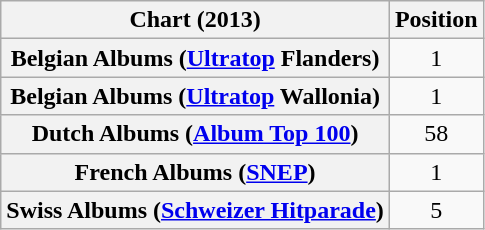<table class="wikitable sortable plainrowheaders" style="text-align:center">
<tr>
<th scope="col">Chart (2013)</th>
<th scope="col">Position</th>
</tr>
<tr>
<th scope="row">Belgian Albums (<a href='#'>Ultratop</a> Flanders)</th>
<td>1</td>
</tr>
<tr>
<th scope="row">Belgian Albums (<a href='#'>Ultratop</a> Wallonia)</th>
<td>1</td>
</tr>
<tr>
<th scope="row">Dutch Albums (<a href='#'>Album Top 100</a>)</th>
<td>58</td>
</tr>
<tr>
<th scope="row">French Albums (<a href='#'>SNEP</a>)</th>
<td>1</td>
</tr>
<tr>
<th scope="row">Swiss Albums (<a href='#'>Schweizer Hitparade</a>)</th>
<td>5</td>
</tr>
</table>
